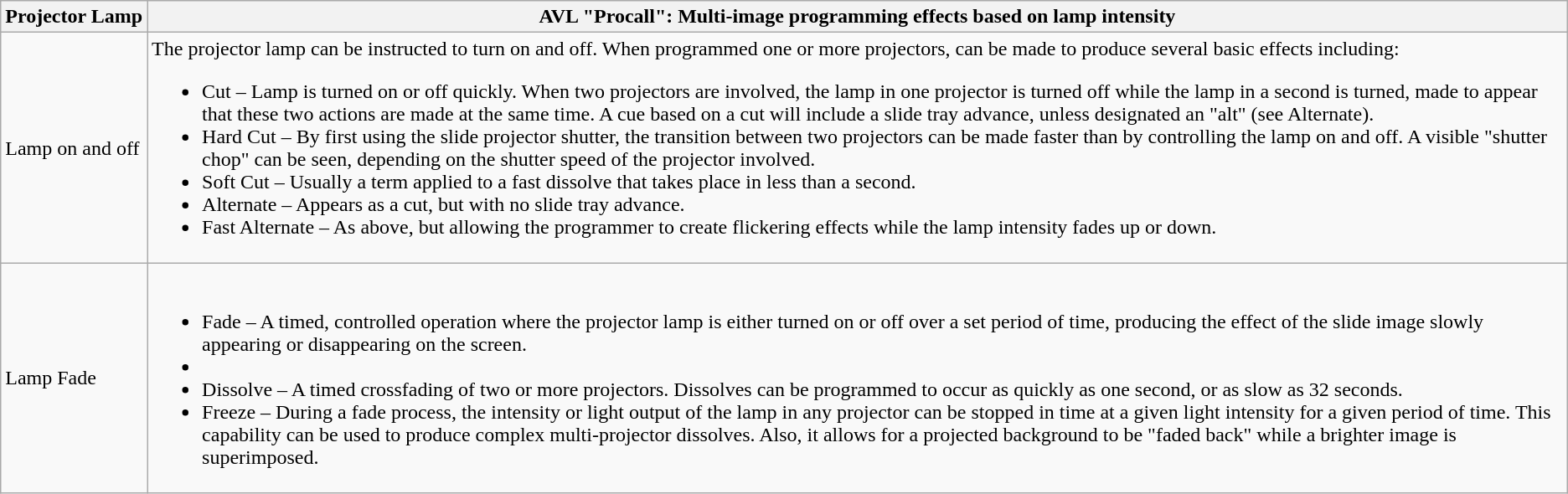<table class="wikitable">
<tr>
<th>Projector Lamp</th>
<th colspan="2">AVL "Procall": Multi-image programming effects based on lamp intensity</th>
</tr>
<tr>
<td>Lamp on and off</td>
<td>The projector lamp can be instructed to turn on and off. When programmed one or more projectors, can be made to produce several basic effects including:<br><ul><li>Cut – Lamp is turned on or off quickly. When two projectors are involved, the lamp in one projector is turned off while the lamp in a second is turned, made to appear that these two actions are made at the same time. A cue based on a cut will include a slide tray advance, unless designated an "alt" (see Alternate).</li><li>Hard Cut – By first using the slide projector shutter, the transition between two projectors can be made faster than by controlling the lamp on and off. A visible "shutter chop" can be seen, depending on the shutter speed of the projector involved.</li><li>Soft Cut – Usually a term applied to a fast dissolve that takes place in less than a second.</li><li>Alternate – Appears as a cut, but with no slide tray advance.</li><li>Fast Alternate – As above, but allowing the programmer to create flickering effects while the lamp intensity fades up or down.</li></ul></td>
</tr>
<tr>
<td>Lamp Fade</td>
<td><br><ul><li>Fade – A timed, controlled operation where the projector lamp is either turned on or off over a set period of time, producing the effect of the slide image slowly appearing or disappearing on the screen.</li><li></li><li>Dissolve – A timed crossfading of two or more projectors. Dissolves can be programmed to occur as quickly as one second, or as slow as 32 seconds.</li><li>Freeze – During a fade process, the intensity or light output of the lamp in any projector can be stopped in time at a given light intensity for a given period of time. This capability can be used to produce complex multi-projector dissolves. Also, it allows for a projected background to be "faded back" while a brighter image is superimposed.</li></ul></td>
</tr>
</table>
